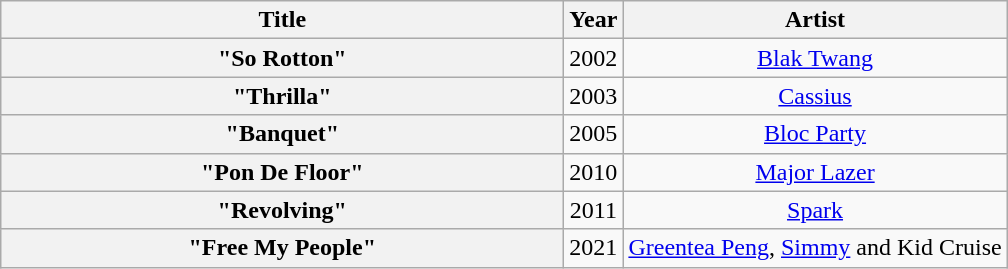<table class="wikitable plainrowheaders" style="text-align:center;">
<tr>
<th scope="col" style="width:23em;">Title</th>
<th scope="col" style="width:1em;">Year</th>
<th scope="col">Artist</th>
</tr>
<tr>
<th scope="row">"So Rotton"</th>
<td>2002</td>
<td><a href='#'>Blak Twang</a></td>
</tr>
<tr>
<th scope="row">"Thrilla"</th>
<td>2003</td>
<td><a href='#'>Cassius</a></td>
</tr>
<tr>
<th scope="row">"Banquet"</th>
<td>2005</td>
<td><a href='#'>Bloc Party</a></td>
</tr>
<tr>
<th scope="row">"Pon De Floor"</th>
<td>2010</td>
<td><a href='#'>Major Lazer</a></td>
</tr>
<tr>
<th scope="row">"Revolving"</th>
<td>2011</td>
<td><a href='#'>Spark</a></td>
</tr>
<tr>
<th scope="row">"Free My People"</th>
<td>2021</td>
<td><a href='#'>Greentea Peng</a>, <a href='#'>Simmy</a> and Kid Cruise</td>
</tr>
</table>
